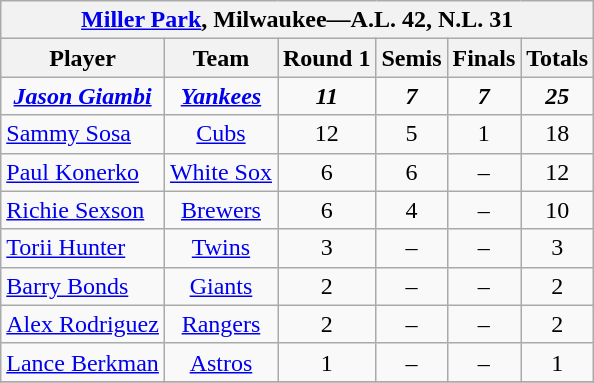<table class="wikitable" style="font-size: 100%; text-align:right;">
<tr>
<th colspan="6"><a href='#'>Miller Park</a>, Milwaukee—A.L. 42, N.L. 31</th>
</tr>
<tr>
<th>Player</th>
<th>Team</th>
<th>Round 1</th>
<th>Semis</th>
<th>Finals</th>
<th>Totals</th>
</tr>
<tr>
<td align="center"><strong><em><a href='#'>Jason Giambi</a></em></strong></td>
<td align="center"><strong><em><a href='#'>Yankees</a></em></strong></td>
<td align="center"><strong><em>11</em></strong></td>
<td align="center"><strong><em>7</em></strong></td>
<td align="center"><strong><em>7</em></strong></td>
<td align="center"><strong><em>25</em></strong></td>
</tr>
<tr>
<td align="left"><a href='#'>Sammy Sosa</a></td>
<td align="center"><a href='#'>Cubs</a></td>
<td align="center">12</td>
<td align="center">5</td>
<td align="center">1</td>
<td align="center">18</td>
</tr>
<tr>
<td align="left"><a href='#'>Paul Konerko</a></td>
<td align="center"><a href='#'>White Sox</a></td>
<td align="center">6</td>
<td align="center">6</td>
<td align="center">–</td>
<td align="center">12</td>
</tr>
<tr>
<td align="left"><a href='#'>Richie Sexson</a></td>
<td align="center"><a href='#'>Brewers</a></td>
<td align="center">6</td>
<td align="center">4</td>
<td align="center">–</td>
<td align="center">10</td>
</tr>
<tr>
<td align="left"><a href='#'>Torii Hunter</a></td>
<td align="center"><a href='#'>Twins</a></td>
<td align="center">3</td>
<td align="center">–</td>
<td align="center">–</td>
<td align="center">3</td>
</tr>
<tr>
<td align="left"><a href='#'>Barry Bonds</a></td>
<td align="center"><a href='#'>Giants</a></td>
<td align="center">2</td>
<td align="center">–</td>
<td align="center">–</td>
<td align="center">2</td>
</tr>
<tr>
<td align="left"><a href='#'>Alex Rodriguez</a></td>
<td align="center"><a href='#'>Rangers</a></td>
<td align="center">2</td>
<td align="center">–</td>
<td align="center">–</td>
<td align="center">2</td>
</tr>
<tr>
<td align="left"><a href='#'>Lance Berkman</a></td>
<td align="center"><a href='#'>Astros</a></td>
<td align="center">1</td>
<td align="center">–</td>
<td align="center">–</td>
<td align="center">1</td>
</tr>
<tr>
</tr>
</table>
